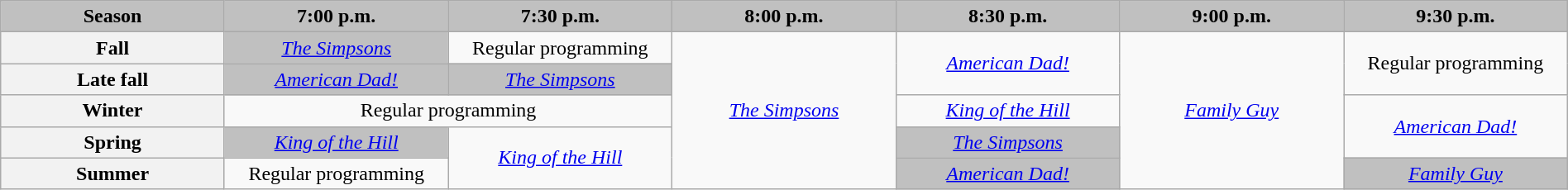<table class="wikitable" style="width:100%;margin-right:0;text-align:center">
<tr>
<th style="background-color:#C0C0C0;text-align:center;width:11.5%;">Season</th>
<th style="background-color:#C0C0C0;text-align:center;width:11.5%;">7:00 p.m.</th>
<th style="background-color:#C0C0C0;text-align:center;width:11.5%;">7:30 p.m.</th>
<th style="background-color:#C0C0C0;text-align:center;width:11.5%;">8:00 p.m.</th>
<th style="background-color:#C0C0C0;text-align:center;width:11.5%;">8:30 p.m.</th>
<th style="background-color:#C0C0C0;text-align:center;width:11.5%;">9:00 p.m.</th>
<th style="background-color:#C0C0C0;text-align:center;width:11.5%;">9:30 p.m.</th>
</tr>
<tr>
<th>Fall</th>
<td style="background:#C0C0C0;"><em><a href='#'>The Simpsons</a></em> </td>
<td>Regular programming</td>
<td rowspan="5"><em><a href='#'>The Simpsons</a></em></td>
<td rowspan="2"><em><a href='#'>American Dad!</a></em></td>
<td rowspan="5"><em><a href='#'>Family Guy</a></em></td>
<td rowspan="2">Regular programming</td>
</tr>
<tr>
<th>Late fall</th>
<td style="background:#C0C0C0;"><em><a href='#'>American Dad!</a></em> </td>
<td style="background:#C0C0C0;"><em><a href='#'>The Simpsons</a></em> </td>
</tr>
<tr>
<th>Winter</th>
<td colspan="2">Regular programming</td>
<td><em><a href='#'>King of the Hill</a></em></td>
<td rowspan="2"><em><a href='#'>American Dad!</a></em></td>
</tr>
<tr>
<th>Spring</th>
<td style="background:#C0C0C0;"><em><a href='#'>King of the Hill</a></em> </td>
<td rowspan="2"><em><a href='#'>King of the Hill</a></em></td>
<td style="background:#C0C0C0;"><em><a href='#'>The Simpsons</a></em> </td>
</tr>
<tr>
<th>Summer</th>
<td>Regular programming</td>
<td style="background:#C0C0C0;"><em><a href='#'>American Dad!</a></em> </td>
<td style="background:#C0C0C0;"><em><a href='#'>Family Guy</a></em> </td>
</tr>
</table>
